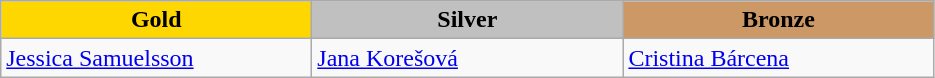<table class="wikitable" style="text-align:left">
<tr align="center">
<td width=200 bgcolor=gold><strong>Gold</strong></td>
<td width=200 bgcolor=silver><strong>Silver</strong></td>
<td width=200 bgcolor=CC9966><strong>Bronze</strong></td>
</tr>
<tr>
<td><a href='#'>Jessica Samuelsson</a><br><em></em></td>
<td><a href='#'>Jana Korešová</a><br><em></em></td>
<td><a href='#'>Cristina Bárcena</a><br><em></em></td>
</tr>
</table>
